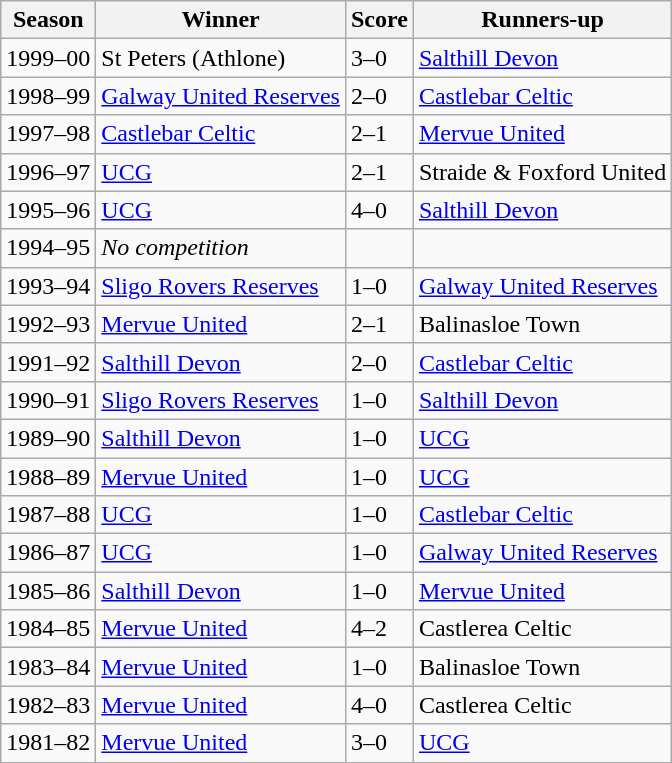<table class="wikitable collapsible">
<tr>
<th>Season</th>
<th>Winner</th>
<th>Score</th>
<th>Runners-up</th>
</tr>
<tr>
<td>1999–00</td>
<td>St Peters (Athlone)</td>
<td>3–0</td>
<td><a href='#'>Salthill Devon</a></td>
</tr>
<tr>
<td>1998–99</td>
<td><a href='#'>Galway United Reserves</a></td>
<td>2–0</td>
<td><a href='#'>Castlebar Celtic</a></td>
</tr>
<tr>
<td>1997–98</td>
<td><a href='#'>Castlebar Celtic</a></td>
<td>2–1</td>
<td><a href='#'>Mervue United</a></td>
</tr>
<tr>
<td>1996–97</td>
<td><a href='#'>UCG</a></td>
<td>2–1</td>
<td>Straide & Foxford United</td>
</tr>
<tr>
<td>1995–96</td>
<td><a href='#'>UCG</a></td>
<td>4–0</td>
<td><a href='#'>Salthill Devon</a></td>
</tr>
<tr>
<td>1994–95</td>
<td><em>No competition</em></td>
<td></td>
<td></td>
</tr>
<tr>
<td>1993–94</td>
<td><a href='#'>Sligo Rovers Reserves</a></td>
<td>1–0</td>
<td><a href='#'>Galway United Reserves</a></td>
</tr>
<tr>
<td>1992–93</td>
<td><a href='#'>Mervue United</a></td>
<td>2–1</td>
<td>Balinasloe Town</td>
</tr>
<tr>
<td>1991–92</td>
<td><a href='#'>Salthill Devon</a></td>
<td>2–0</td>
<td><a href='#'>Castlebar Celtic</a></td>
</tr>
<tr>
<td>1990–91</td>
<td><a href='#'>Sligo Rovers Reserves</a></td>
<td>1–0</td>
<td><a href='#'>Salthill Devon</a></td>
</tr>
<tr>
<td>1989–90</td>
<td><a href='#'>Salthill Devon</a></td>
<td>1–0</td>
<td><a href='#'>UCG</a></td>
</tr>
<tr>
<td>1988–89</td>
<td><a href='#'>Mervue United</a></td>
<td>1–0</td>
<td><a href='#'>UCG</a></td>
</tr>
<tr>
<td>1987–88</td>
<td><a href='#'>UCG</a></td>
<td>1–0</td>
<td><a href='#'>Castlebar Celtic</a></td>
</tr>
<tr>
<td>1986–87</td>
<td><a href='#'>UCG</a></td>
<td>1–0</td>
<td><a href='#'>Galway United Reserves</a></td>
</tr>
<tr>
<td>1985–86</td>
<td><a href='#'>Salthill Devon</a></td>
<td>1–0</td>
<td><a href='#'>Mervue United</a></td>
</tr>
<tr>
<td>1984–85</td>
<td><a href='#'>Mervue United</a></td>
<td>4–2</td>
<td>Castlerea Celtic</td>
</tr>
<tr>
<td>1983–84</td>
<td><a href='#'>Mervue United</a></td>
<td>1–0</td>
<td>Balinasloe Town</td>
</tr>
<tr>
<td>1982–83</td>
<td><a href='#'>Mervue United</a></td>
<td>4–0</td>
<td>Castlerea Celtic</td>
</tr>
<tr>
<td>1981–82</td>
<td><a href='#'>Mervue United</a></td>
<td>3–0</td>
<td><a href='#'>UCG</a></td>
</tr>
</table>
